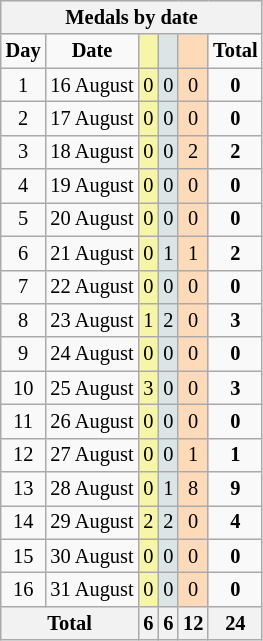<table class="wikitable" style="font-size:85%; text-align:center;">
<tr style="background:#efefef;">
<th colspan=6><strong>Medals by date</strong></th>
</tr>
<tr>
<td><strong>Day</strong></td>
<td><strong>Date</strong></td>
<td style="background:#F7F6A8;"></td>
<td style="background:#DCE5E5;"></td>
<td style="background:#FFDAB9;"></td>
<td><strong>Total</strong></td>
</tr>
<tr>
<td>1</td>
<td>16 August</td>
<td style="background:#F7F6A8;">0</td>
<td style="background:#DCE5E5;">0</td>
<td style="background:#FFDAB9;">0</td>
<td><strong>0</strong></td>
</tr>
<tr>
<td>2</td>
<td>17 August</td>
<td style="background:#F7F6A8;">0</td>
<td style="background:#DCE5E5;">0</td>
<td style="background:#FFDAB9;">0</td>
<td><strong>0</strong></td>
</tr>
<tr>
<td>3</td>
<td>18 August</td>
<td style="background:#F7F6A8;">0</td>
<td style="background:#DCE5E5;">0</td>
<td style="background:#FFDAB9;">2</td>
<td><strong>2</strong></td>
</tr>
<tr>
<td>4</td>
<td>19 August</td>
<td style="background:#F7F6A8;">0</td>
<td style="background:#DCE5E5;">0</td>
<td style="background:#FFDAB9;">0</td>
<td><strong>0</strong></td>
</tr>
<tr>
<td>5</td>
<td>20 August</td>
<td style="background:#F7F6A8;">0</td>
<td style="background:#DCE5E5;">0</td>
<td style="background:#FFDAB9;">0</td>
<td><strong>0</strong></td>
</tr>
<tr>
<td>6</td>
<td>21 August</td>
<td style="background:#F7F6A8;">0</td>
<td style="background:#DCE5E5;">1</td>
<td style="background:#FFDAB9;">1</td>
<td><strong>2</strong></td>
</tr>
<tr>
<td>7</td>
<td>22 August</td>
<td style="background:#F7F6A8;">0</td>
<td style="background:#DCE5E5;">0</td>
<td style="background:#FFDAB9;">0</td>
<td><strong>0</strong></td>
</tr>
<tr>
<td>8</td>
<td>23 August</td>
<td style="background:#F7F6A8;">1</td>
<td style="background:#DCE5E5;">2</td>
<td style="background:#FFDAB9;">0</td>
<td><strong>3</strong></td>
</tr>
<tr>
<td>9</td>
<td>24 August</td>
<td style="background:#F7F6A8;">0</td>
<td style="background:#DCE5E5;">0</td>
<td style="background:#FFDAB9;">0</td>
<td><strong>0</strong></td>
</tr>
<tr>
<td>10</td>
<td>25 August</td>
<td style="background:#F7F6A8;">3</td>
<td style="background:#DCE5E5;">0</td>
<td style="background:#FFDAB9;">0</td>
<td><strong>3</strong></td>
</tr>
<tr>
<td>11</td>
<td>26 August</td>
<td style="background:#F7F6A8;">0</td>
<td style="background:#DCE5E5;">0</td>
<td style="background:#FFDAB9;">0</td>
<td><strong>0</strong></td>
</tr>
<tr>
<td>12</td>
<td>27 August</td>
<td style="background:#F7F6A8;">0</td>
<td style="background:#DCE5E5;">0</td>
<td style="background:#FFDAB9;">1</td>
<td><strong>1</strong></td>
</tr>
<tr>
<td>13</td>
<td>28 August</td>
<td style="background:#F7F6A8;">0</td>
<td style="background:#DCE5E5;">1</td>
<td style="background:#FFDAB9;">8</td>
<td><strong>9</strong></td>
</tr>
<tr>
<td>14</td>
<td>29 August</td>
<td style="background:#F7F6A8;">2</td>
<td style="background:#DCE5E5;">2</td>
<td style="background:#FFDAB9;">0</td>
<td><strong>4</strong></td>
</tr>
<tr>
<td>15</td>
<td>30 August</td>
<td style="background:#F7F6A8;">0</td>
<td style="background:#DCE5E5;">0</td>
<td style="background:#FFDAB9;">0</td>
<td><strong>0</strong></td>
</tr>
<tr>
<td>16</td>
<td>31 August</td>
<td style="background:#F7F6A8;">0</td>
<td style="background:#DCE5E5;">0</td>
<td style="background:#FFDAB9;">0</td>
<td><strong>0</strong></td>
</tr>
<tr>
<th colspan="2">Total</th>
<th>6</th>
<th>6</th>
<th>12</th>
<th>24</th>
</tr>
</table>
